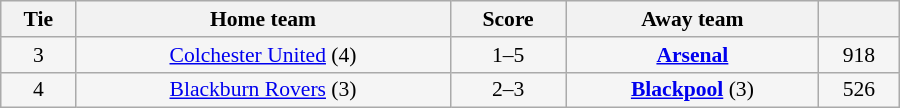<table class="wikitable" style="width: 600px; background:WhiteSmoke; text-align:center; font-size:90%">
<tr>
<th>Tie</th>
<th>Home team</th>
<th>Score</th>
<th>Away team</th>
<th></th>
</tr>
<tr>
<td>3</td>
<td><a href='#'>Colchester United</a> (4)</td>
<td>1–5</td>
<td><strong><a href='#'>Arsenal</a></strong></td>
<td>918</td>
</tr>
<tr>
<td>4</td>
<td><a href='#'>Blackburn Rovers</a> (3)</td>
<td>2–3</td>
<td><strong><a href='#'>Blackpool</a></strong> (3)</td>
<td>526</td>
</tr>
</table>
